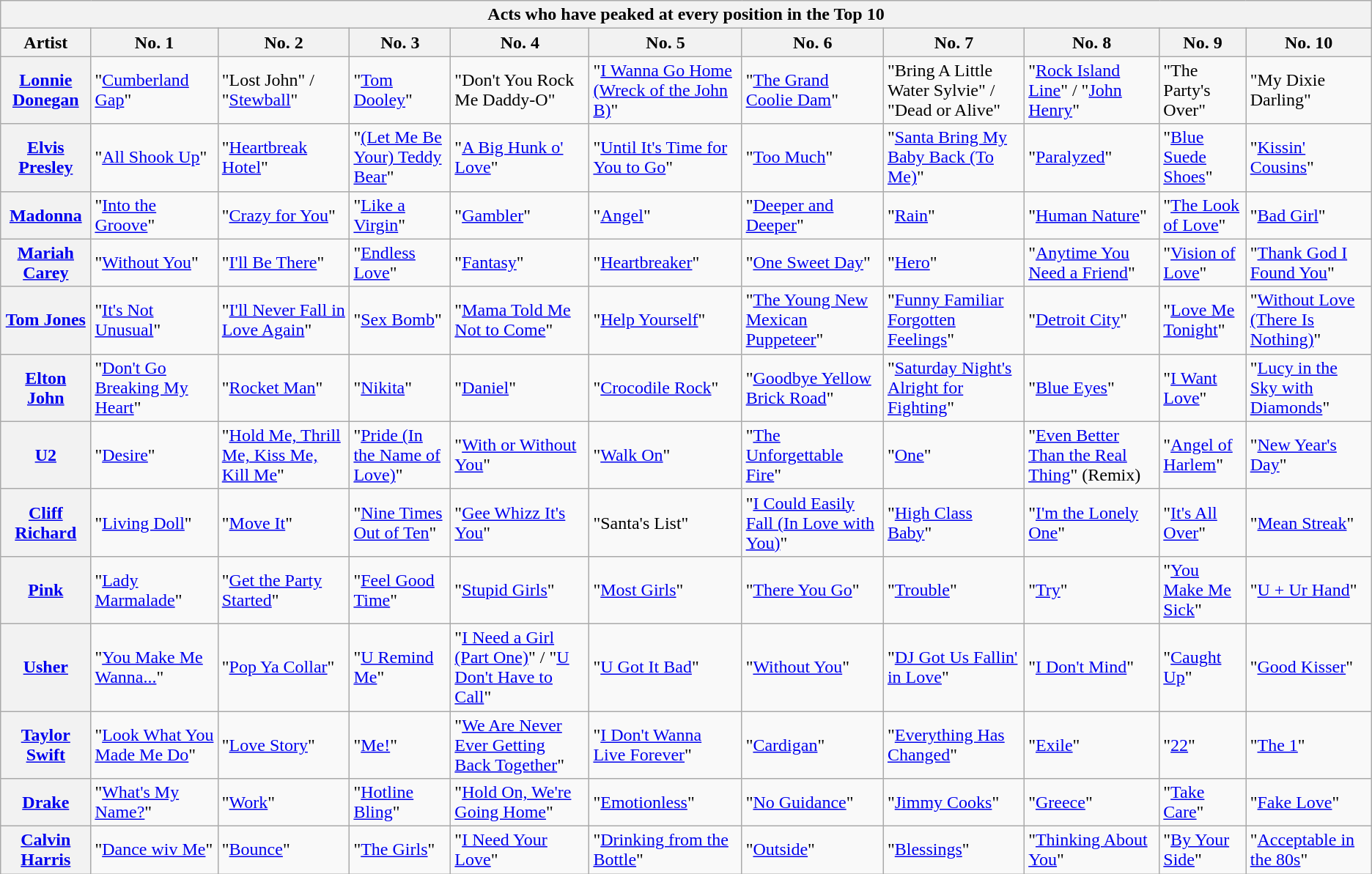<table class="wikitable">
<tr>
<th colspan="12">Acts who have peaked at every position in the Top 10</th>
</tr>
<tr>
<th>Artist</th>
<th>No. 1</th>
<th>No. 2</th>
<th>No. 3</th>
<th>No. 4</th>
<th>No. 5</th>
<th>No. 6</th>
<th>No. 7</th>
<th>No. 8</th>
<th>No. 9</th>
<th>No. 10</th>
</tr>
<tr>
<th><a href='#'>Lonnie Donegan</a></th>
<td>"<a href='#'>Cumberland Gap</a>"</td>
<td>"Lost John" / "<a href='#'>Stewball</a>"</td>
<td>"<a href='#'>Tom Dooley</a>"</td>
<td>"Don't You Rock Me Daddy-O"</td>
<td>"<a href='#'>I Wanna Go Home (Wreck of the John B)</a>"</td>
<td>"<a href='#'>The Grand Coolie Dam</a>"</td>
<td>"Bring A Little Water Sylvie" / "Dead or Alive"</td>
<td>"<a href='#'>Rock Island Line</a>" / "<a href='#'>John Henry</a>"</td>
<td>"The Party's Over"</td>
<td>"My Dixie Darling"</td>
</tr>
<tr>
<th><a href='#'>Elvis Presley</a></th>
<td>"<a href='#'>All Shook Up</a>"</td>
<td>"<a href='#'>Heartbreak Hotel</a>"</td>
<td>"<a href='#'>(Let Me Be Your) Teddy Bear</a>"</td>
<td>"<a href='#'>A Big Hunk o' Love</a>"</td>
<td>"<a href='#'>Until It's Time for You to Go</a>"</td>
<td>"<a href='#'>Too Much</a>"</td>
<td>"<a href='#'>Santa Bring My Baby Back (To Me)</a>"</td>
<td>"<a href='#'>Paralyzed</a>"</td>
<td>"<a href='#'>Blue Suede Shoes</a>"</td>
<td>"<a href='#'>Kissin' Cousins</a>"</td>
</tr>
<tr>
<th><a href='#'>Madonna</a></th>
<td>"<a href='#'>Into the Groove</a>"</td>
<td>"<a href='#'>Crazy for You</a>"</td>
<td>"<a href='#'>Like a Virgin</a>"</td>
<td>"<a href='#'>Gambler</a>"</td>
<td>"<a href='#'>Angel</a>"</td>
<td>"<a href='#'>Deeper and Deeper</a>"</td>
<td>"<a href='#'>Rain</a>"</td>
<td>"<a href='#'>Human Nature</a>"</td>
<td>"<a href='#'>The Look of Love</a>"</td>
<td>"<a href='#'>Bad Girl</a>"</td>
</tr>
<tr>
<th><a href='#'>Mariah Carey</a></th>
<td>"<a href='#'>Without You</a>"</td>
<td>"<a href='#'>I'll Be There</a>"</td>
<td>"<a href='#'>Endless Love</a>"</td>
<td>"<a href='#'>Fantasy</a>"</td>
<td>"<a href='#'>Heartbreaker</a>"</td>
<td>"<a href='#'>One Sweet Day</a>"</td>
<td>"<a href='#'>Hero</a>"</td>
<td>"<a href='#'>Anytime You Need a Friend</a>"</td>
<td>"<a href='#'>Vision of Love</a>"</td>
<td>"<a href='#'>Thank God I Found You</a>"</td>
</tr>
<tr>
<th><a href='#'>Tom Jones</a></th>
<td>"<a href='#'>It's Not Unusual</a>"</td>
<td>"<a href='#'>I'll Never Fall in Love Again</a>"</td>
<td>"<a href='#'>Sex Bomb</a>"</td>
<td>"<a href='#'>Mama Told Me Not to Come</a>"</td>
<td>"<a href='#'>Help Yourself</a>"</td>
<td>"<a href='#'>The Young New Mexican Puppeteer</a>"</td>
<td>"<a href='#'>Funny Familiar Forgotten Feelings</a>"</td>
<td>"<a href='#'>Detroit City</a>"</td>
<td>"<a href='#'>Love Me Tonight</a>"</td>
<td>"<a href='#'>Without Love (There Is Nothing)</a>"</td>
</tr>
<tr>
<th><a href='#'>Elton John</a></th>
<td>"<a href='#'>Don't Go Breaking My Heart</a>"</td>
<td>"<a href='#'>Rocket Man</a>"</td>
<td>"<a href='#'>Nikita</a>"</td>
<td>"<a href='#'>Daniel</a>"</td>
<td>"<a href='#'>Crocodile Rock</a>"</td>
<td>"<a href='#'>Goodbye Yellow Brick Road</a>"</td>
<td>"<a href='#'>Saturday Night's Alright for Fighting</a>"</td>
<td>"<a href='#'>Blue Eyes</a>"</td>
<td>"<a href='#'>I Want Love</a>"</td>
<td>"<a href='#'>Lucy in the Sky with Diamonds</a>"</td>
</tr>
<tr>
<th><a href='#'>U2</a></th>
<td>"<a href='#'>Desire</a>"</td>
<td>"<a href='#'>Hold Me, Thrill Me, Kiss Me, Kill Me</a>"</td>
<td>"<a href='#'>Pride (In the Name of Love)</a>"</td>
<td>"<a href='#'>With or Without You</a>"</td>
<td>"<a href='#'>Walk On</a>"</td>
<td>"<a href='#'>The Unforgettable Fire</a>"</td>
<td>"<a href='#'>One</a>"</td>
<td>"<a href='#'>Even Better Than the Real Thing</a>" (Remix)</td>
<td>"<a href='#'>Angel of Harlem</a>"</td>
<td>"<a href='#'>New Year's Day</a>"</td>
</tr>
<tr>
<th><a href='#'>Cliff Richard</a></th>
<td>"<a href='#'>Living Doll</a>"</td>
<td>"<a href='#'>Move It</a>"</td>
<td>"<a href='#'>Nine Times Out of Ten</a>"</td>
<td>"<a href='#'>Gee Whizz It's You</a>"</td>
<td>"Santa's List"</td>
<td>"<a href='#'>I Could Easily Fall (In Love with You)</a>"</td>
<td>"<a href='#'>High Class Baby</a>"</td>
<td>"<a href='#'>I'm the Lonely One</a>"</td>
<td>"<a href='#'>It's All Over</a>"</td>
<td>"<a href='#'>Mean Streak</a>"</td>
</tr>
<tr>
<th><a href='#'>Pink</a></th>
<td>"<a href='#'>Lady Marmalade</a>"</td>
<td>"<a href='#'>Get the Party Started</a>"</td>
<td>"<a href='#'>Feel Good Time</a>"</td>
<td>"<a href='#'>Stupid Girls</a>"</td>
<td>"<a href='#'>Most Girls</a>"</td>
<td>"<a href='#'>There You Go</a>"</td>
<td>"<a href='#'>Trouble</a>"</td>
<td>"<a href='#'>Try</a>"</td>
<td>"<a href='#'>You Make Me Sick</a>"</td>
<td>"<a href='#'>U + Ur Hand</a>"</td>
</tr>
<tr>
<th><a href='#'>Usher</a></th>
<td>"<a href='#'>You Make Me Wanna...</a>"</td>
<td>"<a href='#'>Pop Ya Collar</a>"</td>
<td>"<a href='#'>U Remind Me</a>"</td>
<td>"<a href='#'>I Need a Girl (Part One)</a>" / "<a href='#'>U Don't Have to Call</a>"</td>
<td>"<a href='#'>U Got It Bad</a>"</td>
<td>"<a href='#'>Without You</a>"</td>
<td>"<a href='#'>DJ Got Us Fallin' in Love</a>"</td>
<td>"<a href='#'>I Don't Mind</a>"</td>
<td>"<a href='#'>Caught Up</a>"</td>
<td>"<a href='#'>Good Kisser</a>"</td>
</tr>
<tr>
<th><a href='#'>Taylor Swift</a></th>
<td>"<a href='#'>Look What You Made Me Do</a>"</td>
<td>"<a href='#'>Love Story</a>"</td>
<td>"<a href='#'>Me!</a>"</td>
<td>"<a href='#'>We Are Never Ever Getting Back Together</a>"</td>
<td>"<a href='#'>I Don't Wanna Live Forever</a>"</td>
<td>"<a href='#'>Cardigan</a>"</td>
<td>"<a href='#'>Everything Has Changed</a>"</td>
<td>"<a href='#'>Exile</a>"</td>
<td>"<a href='#'>22</a>"</td>
<td>"<a href='#'>The 1</a>"</td>
</tr>
<tr>
<th><a href='#'>Drake</a></th>
<td>"<a href='#'>What's My Name?</a>"</td>
<td>"<a href='#'>Work</a>"</td>
<td>"<a href='#'>Hotline Bling</a>"</td>
<td>"<a href='#'>Hold On, We're Going Home</a>"</td>
<td>"<a href='#'>Emotionless</a>"</td>
<td>"<a href='#'>No Guidance</a>"</td>
<td>"<a href='#'>Jimmy Cooks</a>"</td>
<td>"<a href='#'>Greece</a>"</td>
<td>"<a href='#'>Take Care</a>"</td>
<td>"<a href='#'>Fake Love</a>"</td>
</tr>
<tr>
<th><a href='#'>Calvin Harris</a></th>
<td>"<a href='#'>Dance wiv Me</a>"</td>
<td>"<a href='#'>Bounce</a>"</td>
<td>"<a href='#'>The Girls</a>"</td>
<td>"<a href='#'>I Need Your Love</a>"</td>
<td>"<a href='#'>Drinking from the Bottle</a>"</td>
<td>"<a href='#'>Outside</a>"</td>
<td>"<a href='#'>Blessings</a>"</td>
<td>"<a href='#'>Thinking About You</a>"</td>
<td>"<a href='#'>By Your Side</a>"</td>
<td>"<a href='#'>Acceptable in the 80s</a>"</td>
</tr>
</table>
